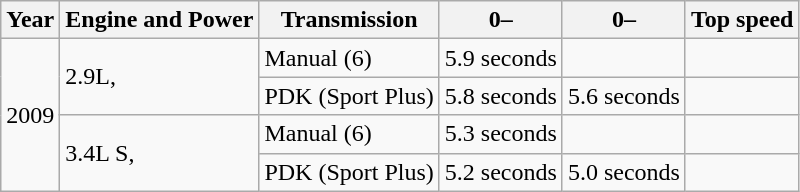<table class=wikitable>
<tr>
<th>Year</th>
<th>Engine and Power</th>
<th>Transmission</th>
<th>0–</th>
<th>0–</th>
<th>Top speed</th>
</tr>
<tr>
<td rowspan=4>2009</td>
<td rowspan=2>2.9L, </td>
<td>Manual (6)</td>
<td>5.9 seconds</td>
<td></td>
<td></td>
</tr>
<tr>
<td>PDK (Sport Plus)</td>
<td>5.8 seconds</td>
<td>5.6 seconds</td>
<td></td>
</tr>
<tr>
<td rowspan=2>3.4L S, </td>
<td>Manual (6)</td>
<td>5.3 seconds</td>
<td></td>
<td></td>
</tr>
<tr>
<td>PDK (Sport Plus)</td>
<td>5.2 seconds</td>
<td>5.0 seconds</td>
<td></td>
</tr>
</table>
